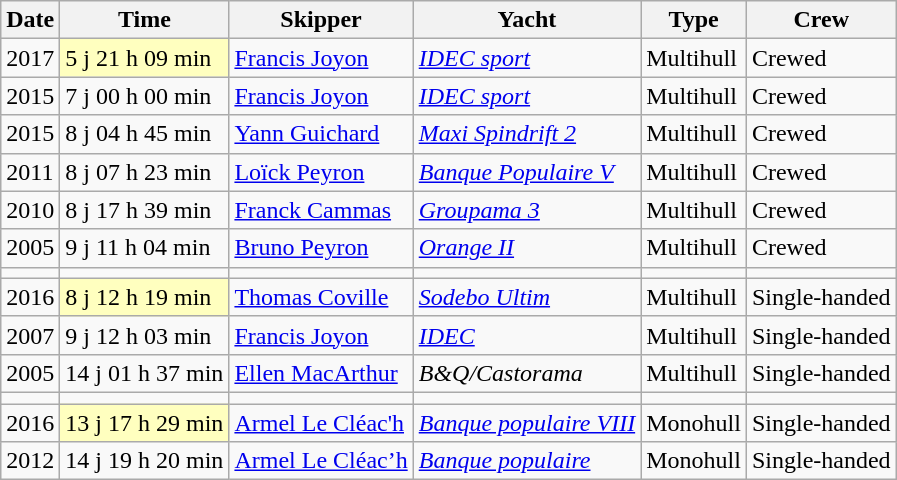<table class="wikitable sortable">
<tr>
<th>Date</th>
<th>Time</th>
<th>Skipper</th>
<th>Yacht</th>
<th>Type</th>
<th>Crew</th>
</tr>
<tr>
<td>2017</td>
<td style="background:#ffffbf;">5 j 21 h 09 min</td>
<td><a href='#'>Francis Joyon</a></td>
<td><em><a href='#'>IDEC sport</a></em></td>
<td>Multihull</td>
<td>Crewed</td>
</tr>
<tr>
<td>2015</td>
<td>7 j 00 h 00 min</td>
<td><a href='#'>Francis Joyon</a></td>
<td><em><a href='#'>IDEC sport</a></em></td>
<td>Multihull</td>
<td>Crewed</td>
</tr>
<tr>
<td>2015</td>
<td>8 j 04 h 45 min</td>
<td><a href='#'>Yann Guichard</a></td>
<td><em><a href='#'>Maxi Spindrift 2</a></em></td>
<td>Multihull</td>
<td>Crewed</td>
</tr>
<tr>
<td>2011</td>
<td>8 j 07 h 23 min</td>
<td><a href='#'>Loïck Peyron</a></td>
<td><em><a href='#'>Banque Populaire V</a></em></td>
<td>Multihull</td>
<td>Crewed</td>
</tr>
<tr>
<td>2010</td>
<td>8 j 17 h 39 min</td>
<td><a href='#'>Franck Cammas</a></td>
<td><em><a href='#'>Groupama 3</a></em></td>
<td>Multihull</td>
<td>Crewed</td>
</tr>
<tr>
<td>2005</td>
<td>9 j 11 h 04 min</td>
<td><a href='#'>Bruno Peyron</a></td>
<td><em><a href='#'>Orange II</a></em></td>
<td>Multihull</td>
<td>Crewed</td>
</tr>
<tr>
<td></td>
<td></td>
<td></td>
<td></td>
<td></td>
<td></td>
</tr>
<tr>
<td>2016</td>
<td style="background:#ffffbf;">8 j 12 h 19 min</td>
<td><a href='#'>Thomas Coville</a></td>
<td><em><a href='#'>Sodebo Ultim</a></em></td>
<td>Multihull</td>
<td>Single-handed</td>
</tr>
<tr>
<td>2007</td>
<td>9 j 12 h 03 min</td>
<td><a href='#'>Francis Joyon</a></td>
<td><em><a href='#'>IDEC</a></em></td>
<td>Multihull</td>
<td>Single-handed</td>
</tr>
<tr>
<td>2005</td>
<td>14 j 01 h 37 min</td>
<td><a href='#'>Ellen MacArthur</a></td>
<td><em>B&Q/Castorama</em></td>
<td>Multihull</td>
<td>Single-handed</td>
</tr>
<tr>
<td></td>
<td></td>
<td></td>
<td></td>
<td></td>
<td></td>
</tr>
<tr>
<td>2016</td>
<td style="background:#ffffbf;">13 j 17 h 29 min</td>
<td><a href='#'>Armel Le Cléac'h</a></td>
<td><em><a href='#'>Banque populaire VIII</a></em></td>
<td>Monohull</td>
<td>Single-handed</td>
</tr>
<tr>
<td>2012</td>
<td>14 j 19 h 20 min</td>
<td><a href='#'>Armel Le Cléac’h</a></td>
<td><em><a href='#'>Banque populaire</a></em></td>
<td>Monohull</td>
<td>Single-handed</td>
</tr>
</table>
